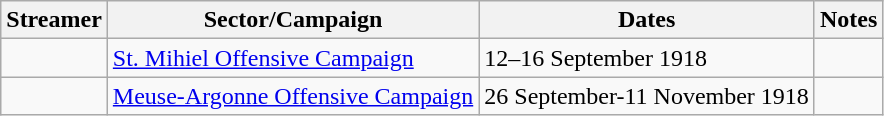<table class="wikitable">
<tr>
<th>Streamer</th>
<th>Sector/Campaign</th>
<th>Dates</th>
<th>Notes</th>
</tr>
<tr>
<td></td>
<td><a href='#'>St. Mihiel Offensive Campaign</a></td>
<td>12–16 September 1918</td>
<td></td>
</tr>
<tr>
<td></td>
<td><a href='#'>Meuse-Argonne Offensive Campaign</a></td>
<td>26 September-11 November 1918</td>
<td></td>
</tr>
</table>
